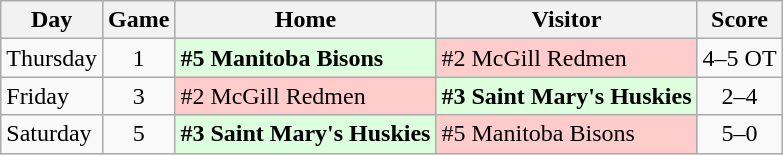<table class="wikitable">
<tr>
<th>Day</th>
<th>Game</th>
<th>Home</th>
<th>Visitor</th>
<th>Score</th>
</tr>
<tr>
<td>Thursday</td>
<td style="text-align:center">1</td>
<td style="background:#ddffdd"><strong>#5 Manitoba Bisons</strong></td>
<td style="background:#ffcccc">#2 McGill Redmen</td>
<td style="text-align:center">4–5 OT</td>
</tr>
<tr>
<td>Friday</td>
<td style="text-align:center">3</td>
<td style="background:#ffcccc">#2 McGill Redmen</td>
<td style="background:#ddffdd"><strong>#3 Saint Mary's Huskies</strong></td>
<td style="text-align:center">2–4</td>
</tr>
<tr>
<td>Saturday</td>
<td style="text-align:center">5</td>
<td style="background:#ddffdd"><strong>#3 Saint Mary's Huskies</strong></td>
<td style="background:#ffcccc">#5 Manitoba Bisons</td>
<td style="text-align:center">5–0</td>
</tr>
</table>
